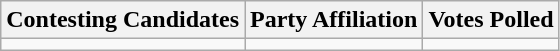<table class="wikitable sortable">
<tr>
<th>Contesting Candidates</th>
<th>Party Affiliation</th>
<th>Votes Polled</th>
</tr>
<tr>
<td></td>
<td></td>
<td></td>
</tr>
</table>
